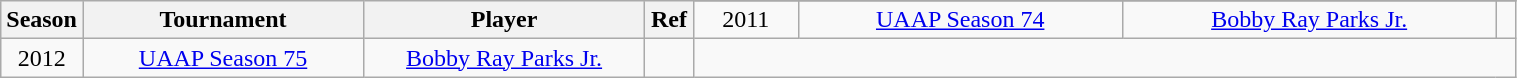<table class="wikitable sortable" style="text-align:center" width="80%">
<tr>
<th style="width:25px;" rowspan="2">Season</th>
<th style="width:180px;" rowspan="2">Tournament</th>
<th style="width:180px;" rowspan="2">Player</th>
<th style="width:25px;" rowspan="2">Ref</th>
</tr>
<tr align=center>
<td>2011</td>
<td><a href='#'>UAAP Season 74</a></td>
<td><a href='#'>Bobby Ray Parks Jr.</a></td>
<td></td>
</tr>
<tr align=center>
<td>2012</td>
<td><a href='#'>UAAP Season 75</a></td>
<td><a href='#'>Bobby Ray Parks Jr.</a></td>
<td></td>
</tr>
</table>
